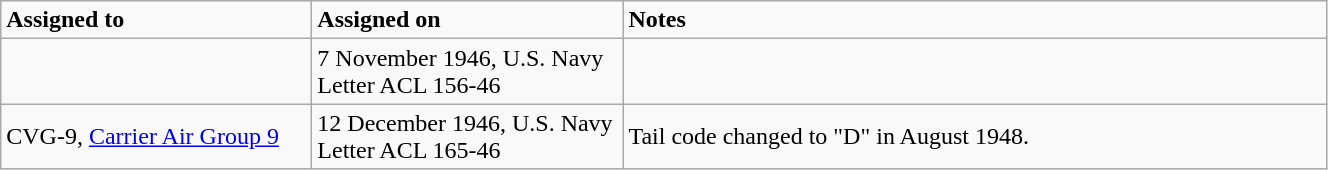<table class="wikitable" style="width: 70%;">
<tr>
<td style="width: 200px;"><strong>Assigned to</strong></td>
<td style="width: 200px;"><strong>Assigned on</strong></td>
<td><strong>Notes</strong></td>
</tr>
<tr>
<td></td>
<td>7 November 1946, U.S. Navy Letter ACL 156-46</td>
<td></td>
</tr>
<tr>
<td>CVG-9, <a href='#'>Carrier Air Group 9</a></td>
<td>12 December 1946, U.S. Navy Letter ACL 165-46</td>
<td>Tail code changed to "D" in August 1948.</td>
</tr>
</table>
